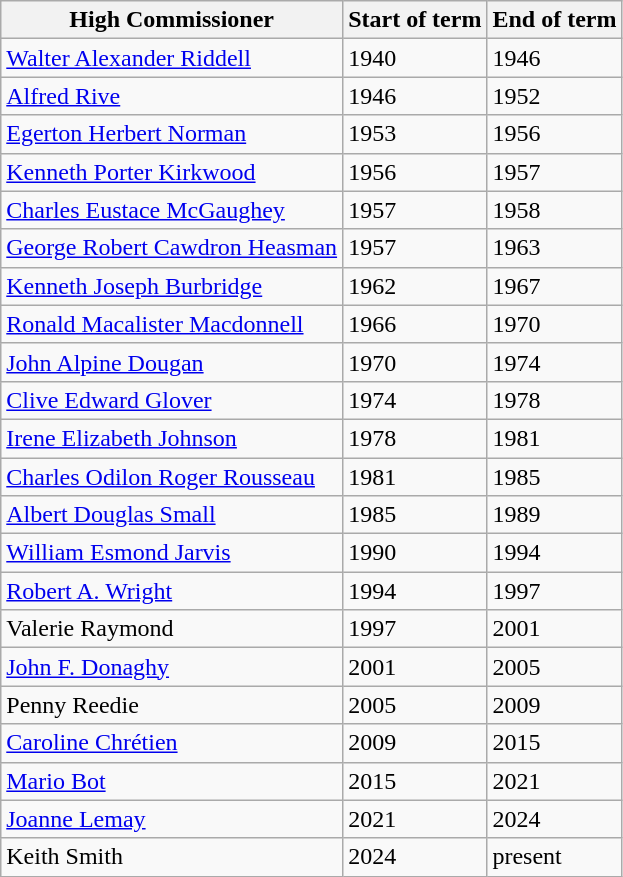<table class="wikitable">
<tr>
<th>High Commissioner</th>
<th>Start of term</th>
<th>End of term</th>
</tr>
<tr>
<td><a href='#'>Walter Alexander Riddell</a></td>
<td>1940</td>
<td>1946</td>
</tr>
<tr>
<td><a href='#'>Alfred Rive</a></td>
<td>1946</td>
<td>1952</td>
</tr>
<tr>
<td><a href='#'>Egerton Herbert Norman</a></td>
<td>1953</td>
<td>1956</td>
</tr>
<tr>
<td><a href='#'>Kenneth Porter Kirkwood</a></td>
<td>1956</td>
<td>1957</td>
</tr>
<tr>
<td><a href='#'>Charles Eustace McGaughey</a></td>
<td>1957</td>
<td>1958</td>
</tr>
<tr>
<td><a href='#'>George Robert Cawdron Heasman</a></td>
<td>1957</td>
<td>1963</td>
</tr>
<tr>
<td><a href='#'>Kenneth Joseph Burbridge</a></td>
<td>1962</td>
<td>1967</td>
</tr>
<tr>
<td><a href='#'>Ronald Macalister Macdonnell</a></td>
<td>1966</td>
<td>1970</td>
</tr>
<tr>
<td><a href='#'>John Alpine Dougan</a></td>
<td>1970</td>
<td>1974</td>
</tr>
<tr>
<td><a href='#'>Clive Edward Glover</a></td>
<td>1974</td>
<td>1978</td>
</tr>
<tr>
<td><a href='#'>Irene Elizabeth Johnson</a></td>
<td>1978</td>
<td>1981</td>
</tr>
<tr>
<td><a href='#'>Charles Odilon Roger Rousseau</a></td>
<td>1981</td>
<td>1985</td>
</tr>
<tr>
<td><a href='#'>Albert Douglas Small</a></td>
<td>1985</td>
<td>1989</td>
</tr>
<tr>
<td><a href='#'>William Esmond Jarvis</a></td>
<td>1990</td>
<td>1994</td>
</tr>
<tr>
<td><a href='#'>Robert A. Wright</a></td>
<td>1994</td>
<td>1997</td>
</tr>
<tr>
<td>Valerie Raymond</td>
<td>1997</td>
<td>2001</td>
</tr>
<tr>
<td><a href='#'>John F. Donaghy</a></td>
<td>2001</td>
<td>2005</td>
</tr>
<tr>
<td>Penny Reedie</td>
<td>2005</td>
<td>2009</td>
</tr>
<tr>
<td><a href='#'>Caroline Chrétien</a></td>
<td>2009</td>
<td>2015</td>
</tr>
<tr>
<td><a href='#'>Mario Bot</a></td>
<td>2015</td>
<td>2021</td>
</tr>
<tr>
<td><a href='#'>Joanne Lemay</a></td>
<td>2021</td>
<td>2024</td>
</tr>
<tr>
<td>Keith Smith</td>
<td>2024</td>
<td>present</td>
</tr>
</table>
